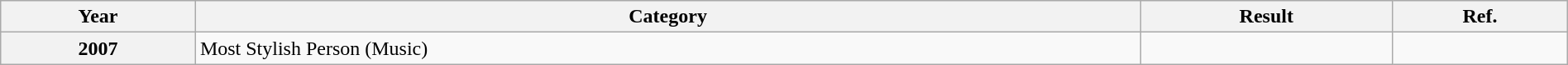<table class="wikitable plainrowheaders" width="100%" "textcolor:#000;">
<tr>
<th>Year</th>
<th>Category</th>
<th>Result</th>
<th>Ref.</th>
</tr>
<tr>
<th>2007</th>
<td>Most Stylish Person (Music)</td>
<td></td>
<td></td>
</tr>
</table>
